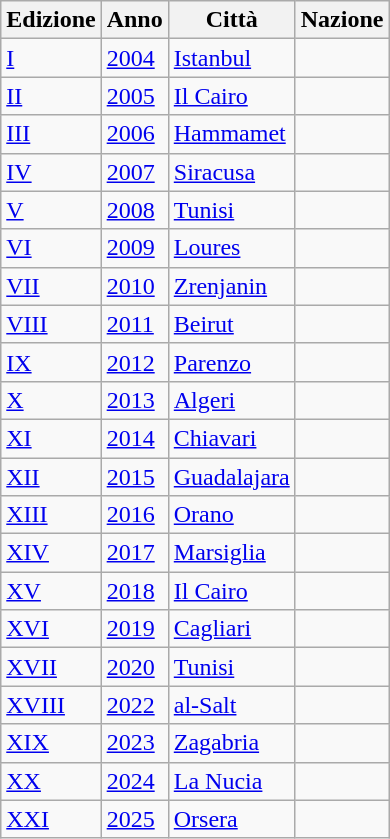<table class=wikitable>
<tr>
<th>Edizione</th>
<th>Anno</th>
<th>Città</th>
<th>Nazione</th>
</tr>
<tr>
<td><a href='#'>I</a></td>
<td><a href='#'>2004</a></td>
<td><a href='#'>Istanbul</a></td>
<td></td>
</tr>
<tr>
<td><a href='#'>II</a></td>
<td><a href='#'>2005</a></td>
<td><a href='#'>Il Cairo</a></td>
<td></td>
</tr>
<tr>
<td><a href='#'>III</a></td>
<td><a href='#'>2006</a></td>
<td><a href='#'>Hammamet</a></td>
<td></td>
</tr>
<tr>
<td><a href='#'>IV</a></td>
<td><a href='#'>2007</a></td>
<td><a href='#'>Siracusa</a></td>
<td></td>
</tr>
<tr>
<td><a href='#'>V</a></td>
<td><a href='#'>2008</a></td>
<td><a href='#'>Tunisi</a></td>
<td></td>
</tr>
<tr>
<td><a href='#'>VI</a></td>
<td><a href='#'>2009</a></td>
<td><a href='#'>Loures</a></td>
<td></td>
</tr>
<tr>
<td><a href='#'>VII</a></td>
<td><a href='#'>2010</a></td>
<td><a href='#'>Zrenjanin</a></td>
<td></td>
</tr>
<tr>
<td><a href='#'>VIII</a></td>
<td><a href='#'>2011</a></td>
<td><a href='#'>Beirut</a></td>
<td></td>
</tr>
<tr>
<td><a href='#'>IX</a></td>
<td><a href='#'>2012</a></td>
<td><a href='#'>Parenzo</a></td>
<td></td>
</tr>
<tr>
<td><a href='#'>X</a></td>
<td><a href='#'>2013</a></td>
<td><a href='#'>Algeri</a></td>
<td></td>
</tr>
<tr>
<td><a href='#'>XI</a></td>
<td><a href='#'>2014</a></td>
<td><a href='#'>Chiavari</a></td>
<td></td>
</tr>
<tr>
<td><a href='#'>XII</a></td>
<td><a href='#'>2015</a></td>
<td><a href='#'>Guadalajara</a></td>
<td></td>
</tr>
<tr>
<td><a href='#'>XIII</a></td>
<td><a href='#'>2016</a></td>
<td><a href='#'>Orano</a></td>
<td></td>
</tr>
<tr>
<td><a href='#'>XIV</a></td>
<td><a href='#'>2017</a></td>
<td><a href='#'>Marsiglia</a></td>
<td></td>
</tr>
<tr>
<td><a href='#'>XV</a></td>
<td><a href='#'>2018</a></td>
<td><a href='#'>Il Cairo</a></td>
<td></td>
</tr>
<tr>
<td><a href='#'>XVI</a></td>
<td><a href='#'>2019</a></td>
<td><a href='#'>Cagliari</a></td>
<td></td>
</tr>
<tr>
<td><a href='#'>XVII</a></td>
<td><a href='#'>2020</a></td>
<td><a href='#'>Tunisi</a></td>
<td></td>
</tr>
<tr>
<td><a href='#'>XVIII</a></td>
<td><a href='#'>2022</a></td>
<td><a href='#'>al-Salt</a></td>
<td></td>
</tr>
<tr>
<td><a href='#'>XIX</a></td>
<td><a href='#'>2023</a></td>
<td><a href='#'>Zagabria</a></td>
<td></td>
</tr>
<tr>
<td><a href='#'>XX</a></td>
<td><a href='#'>2024</a></td>
<td><a href='#'>La Nucia</a></td>
<td></td>
</tr>
<tr>
<td><a href='#'>XXI</a></td>
<td><a href='#'>2025</a></td>
<td><a href='#'>Orsera</a></td>
<td></td>
</tr>
</table>
